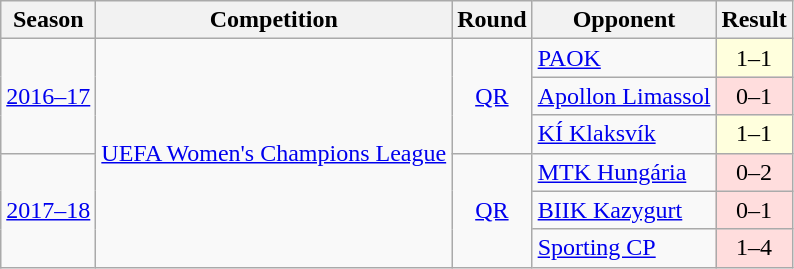<table class="wikitable" style="text-align:center">
<tr>
<th>Season</th>
<th>Competition</th>
<th>Round</th>
<th>Opponent</th>
<th>Result</th>
</tr>
<tr>
<td rowspan="3"><a href='#'>2016–17</a></td>
<td rowspan="6"><a href='#'>UEFA Women's Champions League</a></td>
<td rowspan="3"><a href='#'>QR</a></td>
<td align="left"> <a href='#'>PAOK</a></td>
<td bgcolor="#ffffdd" style="text-align:center;">1–1</td>
</tr>
<tr>
<td align="left"> <a href='#'>Apollon Limassol</a> </td>
<td bgcolor="#ffdddd" style="text-align:center;">0–1</td>
</tr>
<tr>
<td align="left"> <a href='#'>KÍ Klaksvík</a></td>
<td bgcolor="#ffffdd" style="text-align:center;">1–1</td>
</tr>
<tr>
<td rowspan="3"><a href='#'>2017–18</a></td>
<td rowspan="3"><a href='#'>QR</a></td>
<td align="left"> <a href='#'>MTK Hungária</a> </td>
<td bgcolor="#ffdddd" style="text-align:center;">0–2</td>
</tr>
<tr>
<td align="left"> <a href='#'>BIIK Kazygurt</a></td>
<td bgcolor="#ffdddd" style="text-align:center;">0–1</td>
</tr>
<tr>
<td align="left"> <a href='#'>Sporting CP</a></td>
<td bgcolor="#ffdddd" style="text-align:center;">1–4</td>
</tr>
</table>
